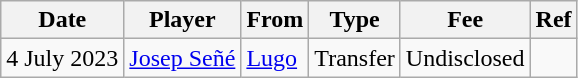<table class="wikitable">
<tr>
<th>Date</th>
<th>Player</th>
<th>From</th>
<th>Type</th>
<th>Fee</th>
<th>Ref</th>
</tr>
<tr>
<td>4 July 2023</td>
<td> <a href='#'>Josep Señé</a></td>
<td><a href='#'>Lugo</a></td>
<td>Transfer</td>
<td>Undisclosed</td>
<td></td>
</tr>
</table>
